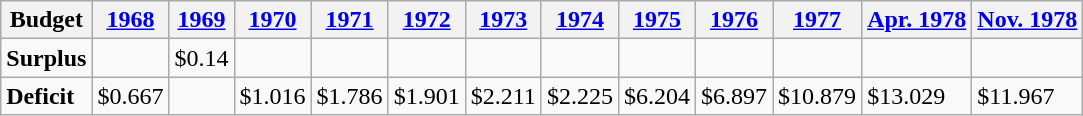<table class="wikitable">
<tr>
<th>Budget</th>
<th><a href='#'>1968</a></th>
<th><a href='#'>1969</a></th>
<th><a href='#'>1970</a></th>
<th><a href='#'>1971</a></th>
<th><a href='#'>1972</a></th>
<th><a href='#'>1973</a></th>
<th><a href='#'>1974</a></th>
<th><a href='#'>1975</a></th>
<th><a href='#'>1976</a></th>
<th><a href='#'>1977</a></th>
<th><a href='#'>Apr. 1978</a></th>
<th><a href='#'>Nov. 1978</a></th>
</tr>
<tr>
<td><strong>Surplus</strong></td>
<td></td>
<td>$0.14</td>
<td></td>
<td></td>
<td></td>
<td></td>
<td></td>
<td></td>
<td></td>
<td></td>
<td></td>
<td></td>
</tr>
<tr>
<td><strong>Deficit</strong></td>
<td>$0.667</td>
<td></td>
<td>$1.016</td>
<td>$1.786</td>
<td>$1.901</td>
<td>$2.211</td>
<td>$2.225</td>
<td>$6.204</td>
<td>$6.897</td>
<td>$10.879</td>
<td>$13.029</td>
<td>$11.967</td>
</tr>
</table>
